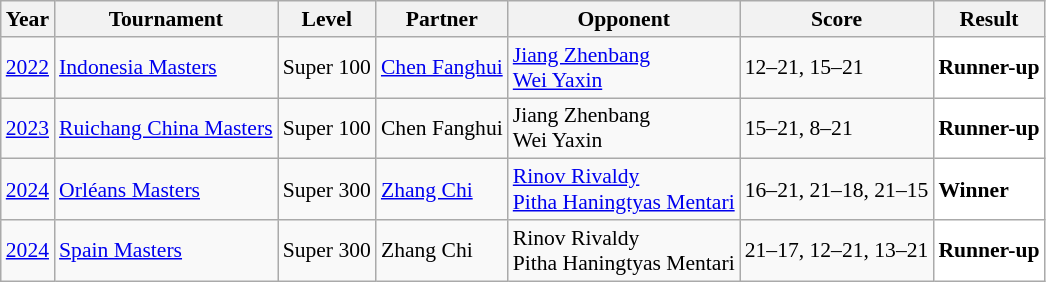<table class="sortable wikitable" style="font-size: 90%;">
<tr>
<th>Year</th>
<th>Tournament</th>
<th>Level</th>
<th>Partner</th>
<th>Opponent</th>
<th>Score</th>
<th>Result</th>
</tr>
<tr>
<td align="center"><a href='#'>2022</a></td>
<td align="left"><a href='#'>Indonesia Masters</a></td>
<td align="left">Super 100</td>
<td align="left"> <a href='#'>Chen Fanghui</a></td>
<td align="left"> <a href='#'>Jiang Zhenbang</a><br> <a href='#'>Wei Yaxin</a></td>
<td align="left">12–21, 15–21</td>
<td style="text-align:left; background:white"> <strong>Runner-up</strong></td>
</tr>
<tr>
<td align="center"><a href='#'>2023</a></td>
<td align="left"><a href='#'>Ruichang China Masters</a></td>
<td align="left">Super 100</td>
<td align="left"> Chen Fanghui</td>
<td align="left"> Jiang Zhenbang<br> Wei Yaxin</td>
<td align="left">15–21, 8–21</td>
<td style="text-align:left; background:white"> <strong>Runner-up</strong></td>
</tr>
<tr>
<td align="center"><a href='#'>2024</a></td>
<td align="left"><a href='#'>Orléans Masters</a></td>
<td align="left">Super 300</td>
<td align="left"> <a href='#'>Zhang Chi</a></td>
<td align="left"> <a href='#'>Rinov Rivaldy</a><br> <a href='#'>Pitha Haningtyas Mentari</a></td>
<td align="left">16–21, 21–18, 21–15</td>
<td style="text-align:left; background:white"> <strong>Winner</strong></td>
</tr>
<tr>
<td align="center"><a href='#'>2024</a></td>
<td align="left"><a href='#'>Spain Masters</a></td>
<td align="left">Super 300</td>
<td align="left"> Zhang Chi</td>
<td align="left"> Rinov Rivaldy<br> Pitha Haningtyas Mentari</td>
<td align="left">21–17, 12–21, 13–21</td>
<td style="text-align:left; background:white"> <strong>Runner-up</strong></td>
</tr>
</table>
